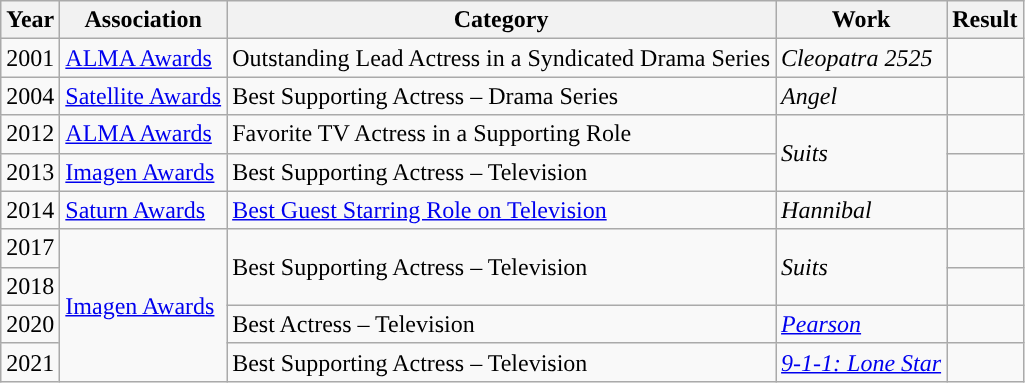<table class="wikitable">
<tr>
<th>Year</th>
<th>Association</th>
<th>Category</th>
<th>Work</th>
<th>Result</th>
</tr>
<tr>
<td>2001</td>
<td><a href='#'>ALMA Awards</a></td>
<td>Outstanding Lead Actress in a Syndicated Drama Series</td>
<td><em>Cleopatra 2525</em></td>
<td></td>
</tr>
<tr>
<td>2004</td>
<td><a href='#'>Satellite Awards</a></td>
<td>Best Supporting Actress – Drama Series</td>
<td><em>Angel</em></td>
<td></td>
</tr>
<tr>
<td>2012</td>
<td><a href='#'>ALMA Awards</a></td>
<td>Favorite TV Actress in a Supporting Role</td>
<td rowspan="2"><em>Suits</em></td>
<td></td>
</tr>
<tr>
<td>2013</td>
<td><a href='#'>Imagen Awards</a></td>
<td>Best Supporting Actress – Television</td>
<td></td>
</tr>
<tr>
<td>2014</td>
<td><a href='#'>Saturn Awards</a></td>
<td><a href='#'>Best Guest Starring Role on Television</a></td>
<td><em>Hannibal</em></td>
<td></td>
</tr>
<tr>
<td>2017</td>
<td rowspan="4"><a href='#'>Imagen Awards</a></td>
<td rowspan="2">Best Supporting Actress – Television</td>
<td rowspan="2"><em>Suits</em></td>
<td></td>
</tr>
<tr>
<td>2018</td>
<td></td>
</tr>
<tr>
<td>2020</td>
<td>Best Actress – Television</td>
<td><em><a href='#'>Pearson</a></em></td>
<td></td>
</tr>
<tr>
<td>2021</td>
<td>Best Supporting Actress – Television</td>
<td><em><a href='#'>9-1-1: Lone Star</a></em></td>
<td></td>
</tr>
</table>
